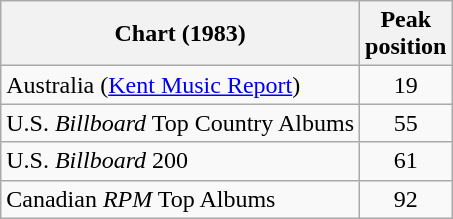<table class="wikitable">
<tr>
<th>Chart (1983)</th>
<th>Peak<br>position</th>
</tr>
<tr>
<td>Australia (<a href='#'>Kent Music Report</a>)</td>
<td align="center">19</td>
</tr>
<tr>
<td>U.S. <em>Billboard</em> Top Country Albums</td>
<td align="center">55</td>
</tr>
<tr>
<td>U.S. <em>Billboard</em> 200</td>
<td align="center">61</td>
</tr>
<tr>
<td>Canadian <em>RPM</em> Top Albums</td>
<td align="center">92</td>
</tr>
</table>
